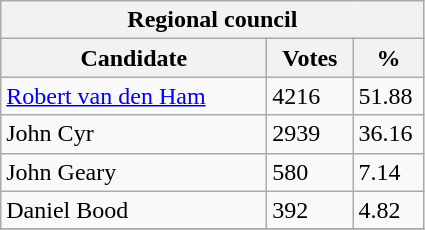<table class="wikitable">
<tr>
<th colspan="3">Regional council</th>
</tr>
<tr>
<th style="width: 170px">Candidate</th>
<th style="width: 50px">Votes</th>
<th style="width: 40px">%</th>
</tr>
<tr>
<td><a href='#'>Robert van den Ham</a></td>
<td>4216</td>
<td>51.88</td>
</tr>
<tr>
<td>John Cyr</td>
<td>2939</td>
<td>36.16</td>
</tr>
<tr>
<td>John Geary</td>
<td>580</td>
<td>7.14</td>
</tr>
<tr>
<td>Daniel Bood</td>
<td>392</td>
<td>4.82</td>
</tr>
<tr>
</tr>
</table>
